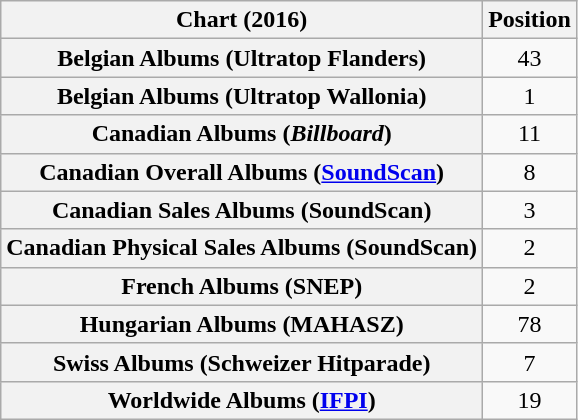<table class="wikitable sortable plainrowheaders" style="text-align:center">
<tr>
<th scope="col">Chart (2016)</th>
<th scope="col">Position</th>
</tr>
<tr>
<th scope="row">Belgian Albums (Ultratop Flanders)</th>
<td>43</td>
</tr>
<tr>
<th scope="row">Belgian Albums (Ultratop Wallonia)</th>
<td>1</td>
</tr>
<tr>
<th scope="row">Canadian Albums (<em>Billboard</em>)</th>
<td>11</td>
</tr>
<tr>
<th scope="row">Canadian Overall Albums (<a href='#'>SoundScan</a>)</th>
<td>8</td>
</tr>
<tr>
<th scope="row">Canadian Sales Albums (SoundScan)</th>
<td>3</td>
</tr>
<tr>
<th scope="row">Canadian Physical Sales Albums (SoundScan)</th>
<td>2</td>
</tr>
<tr>
<th scope="row">French Albums (SNEP)</th>
<td>2</td>
</tr>
<tr>
<th scope="row">Hungarian Albums (MAHASZ)</th>
<td>78</td>
</tr>
<tr>
<th scope="row">Swiss Albums (Schweizer Hitparade)</th>
<td>7</td>
</tr>
<tr>
<th scope="row">Worldwide Albums (<a href='#'>IFPI</a>)</th>
<td>19</td>
</tr>
</table>
